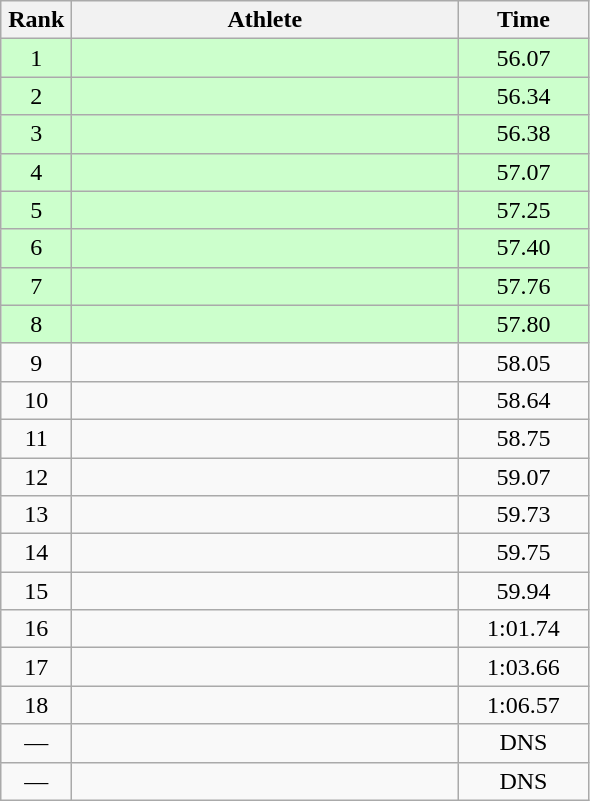<table class=wikitable style="text-align:center">
<tr>
<th width=40>Rank</th>
<th width=250>Athlete</th>
<th width=80>Time</th>
</tr>
<tr bgcolor="ccffcc">
<td>1</td>
<td align=left></td>
<td>56.07</td>
</tr>
<tr bgcolor="ccffcc">
<td>2</td>
<td align=left></td>
<td>56.34</td>
</tr>
<tr bgcolor="ccffcc">
<td>3</td>
<td align=left></td>
<td>56.38</td>
</tr>
<tr bgcolor="ccffcc">
<td>4</td>
<td align=left></td>
<td>57.07</td>
</tr>
<tr bgcolor="ccffcc">
<td>5</td>
<td align=left></td>
<td>57.25</td>
</tr>
<tr bgcolor="ccffcc">
<td>6</td>
<td align=left></td>
<td>57.40</td>
</tr>
<tr bgcolor="ccffcc">
<td>7</td>
<td align=left></td>
<td>57.76</td>
</tr>
<tr bgcolor="ccffcc">
<td>8</td>
<td align=left></td>
<td>57.80</td>
</tr>
<tr>
<td>9</td>
<td align=left></td>
<td>58.05</td>
</tr>
<tr>
<td>10</td>
<td align=left></td>
<td>58.64</td>
</tr>
<tr>
<td>11</td>
<td align=left></td>
<td>58.75</td>
</tr>
<tr>
<td>12</td>
<td align=left></td>
<td>59.07</td>
</tr>
<tr>
<td>13</td>
<td align=left></td>
<td>59.73</td>
</tr>
<tr>
<td>14</td>
<td align=left></td>
<td>59.75</td>
</tr>
<tr>
<td>15</td>
<td align=left></td>
<td>59.94</td>
</tr>
<tr>
<td>16</td>
<td align=left></td>
<td>1:01.74</td>
</tr>
<tr>
<td>17</td>
<td align=left></td>
<td>1:03.66</td>
</tr>
<tr>
<td>18</td>
<td align=left></td>
<td>1:06.57</td>
</tr>
<tr>
<td>—</td>
<td align=left></td>
<td>DNS</td>
</tr>
<tr>
<td>—</td>
<td align=left></td>
<td>DNS</td>
</tr>
</table>
